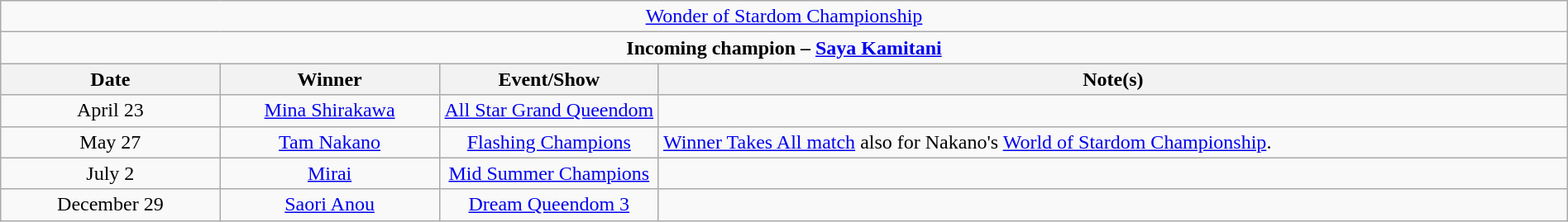<table class="wikitable" style="text-align:center; width:100%;">
<tr>
<td colspan="5" style="text-align: center;"><a href='#'>Wonder of Stardom Championship</a></td>
</tr>
<tr>
<td colspan="5" style="text-align: center;"><strong>Incoming champion – <a href='#'>Saya Kamitani</a></strong></td>
</tr>
<tr>
<th width=14%>Date</th>
<th width=14%>Winner</th>
<th width=14%>Event/Show</th>
<th width=58%>Note(s)</th>
</tr>
<tr>
<td>April 23</td>
<td><a href='#'>Mina Shirakawa</a></td>
<td><a href='#'>All Star Grand Queendom</a></td>
<td></td>
</tr>
<tr>
<td>May 27</td>
<td><a href='#'>Tam Nakano</a></td>
<td><a href='#'>Flashing Champions</a></td>
<td align=left><a href='#'>Winner Takes All match</a> also for Nakano's <a href='#'>World of Stardom Championship</a>.</td>
</tr>
<tr>
<td>July 2</td>
<td><a href='#'>Mirai</a></td>
<td><a href='#'>Mid Summer Champions</a></td>
<td></td>
</tr>
<tr>
<td>December 29</td>
<td><a href='#'>Saori Anou</a></td>
<td><a href='#'>Dream Queendom 3</a></td>
<td></td>
</tr>
</table>
